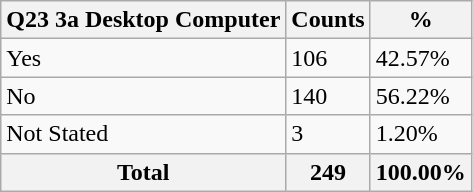<table class="wikitable sortable">
<tr>
<th>Q23 3a Desktop Computer</th>
<th>Counts</th>
<th>%</th>
</tr>
<tr>
<td>Yes</td>
<td>106</td>
<td>42.57%</td>
</tr>
<tr>
<td>No</td>
<td>140</td>
<td>56.22%</td>
</tr>
<tr>
<td>Not Stated</td>
<td>3</td>
<td>1.20%</td>
</tr>
<tr>
<th>Total</th>
<th>249</th>
<th>100.00%</th>
</tr>
</table>
